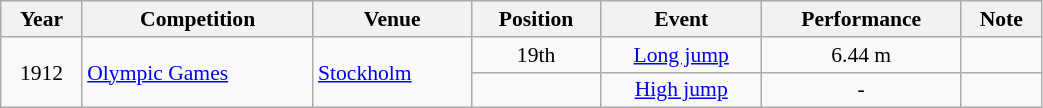<table class="wikitable" width=55% style="font-size:90%; text-align:center;">
<tr>
<th>Year</th>
<th>Competition</th>
<th>Venue</th>
<th>Position</th>
<th>Event</th>
<th>Performance</th>
<th>Note</th>
</tr>
<tr>
<td rowspan=2>1912</td>
<td rowspan=2 align=left><a href='#'>Olympic Games</a></td>
<td rowspan=2 align=left> <a href='#'>Stockholm</a></td>
<td>19th</td>
<td><a href='#'>Long jump</a></td>
<td>6.44 m</td>
<td></td>
</tr>
<tr>
<td></td>
<td><a href='#'>High jump</a></td>
<td>-</td>
<td></td>
</tr>
</table>
